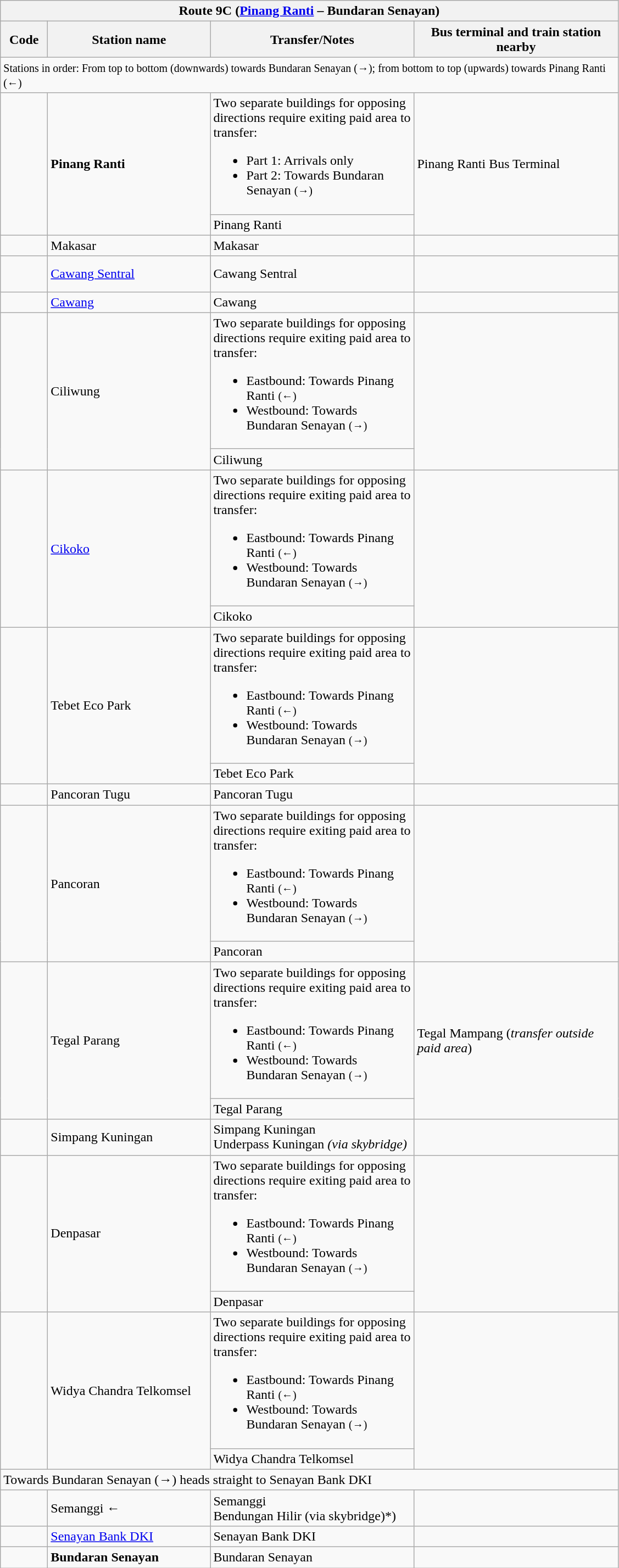<table class="wikitable" style="font-size:100%">
<tr>
<th colspan="4" align="left"> Route 9C (<a href='#'>Pinang Ranti</a> – Bundaran Senayan)</th>
</tr>
<tr>
<th width="50">Code</th>
<th width="190">Station name</th>
<th width="240">Transfer/Notes</th>
<th width="240">Bus terminal and train station nearby</th>
</tr>
<tr>
<td colspan="4"><small>Stations in order: From top to bottom (downwards) towards Bundaran Senayan (→); from bottom to top (upwards) towards Pinang Ranti (←)</small></td>
</tr>
<tr>
<td rowspan="2" align="center"><strong></strong></td>
<td rowspan="2"><strong>Pinang Ranti</strong></td>
<td>Two separate buildings for opposing directions require exiting paid area to transfer:<br><ul><li>Part 1: Arrivals only</li><li>Part 2: Towards Bundaran Senayan <small>(→)</small></li></ul></td>
<td rowspan="2"> Pinang Ranti Bus Terminal</td>
</tr>
<tr>
<td>  Pinang Ranti</td>
</tr>
<tr>
<td align="center"><strong></strong></td>
<td>Makasar</td>
<td>  Makasar</td>
<td> </td>
</tr>
<tr>
<td align="center"><strong></strong><br><strong></strong><br><strong></strong></td>
<td><a href='#'>Cawang Sentral</a></td>
<td>     Cawang Sentral</td>
<td></td>
</tr>
<tr>
<td align="center"><strong></strong><br><strong></strong></td>
<td><a href='#'>Cawang</a></td>
<td>     Cawang</td>
<td>  </td>
</tr>
<tr>
<td rowspan="2" align="center"><strong></strong></td>
<td rowspan="2">Ciliwung</td>
<td>Two separate buildings for opposing directions require exiting paid area to transfer:<br><ul><li>Eastbound: Towards Pinang Ranti <small>(←)</small></li><li>Westbound: Towards Bundaran Senayan <small>(→)</small></li></ul></td>
<td rowspan="2">  </td>
</tr>
<tr>
<td>  Ciliwung</td>
</tr>
<tr>
<td rowspan="2" align="center"><strong></strong></td>
<td rowspan="2"><a href='#'>Cikoko</a></td>
<td>Two separate buildings for opposing directions require exiting paid area to transfer:<br><ul><li>Eastbound: Towards Pinang Ranti <small>(←)</small></li><li>Westbound: Towards Bundaran Senayan <small>(→)</small></li></ul></td>
<td rowspan="2"> <br>  </td>
</tr>
<tr>
<td>  Cikoko</td>
</tr>
<tr>
<td rowspan="2" align="center"><strong></strong></td>
<td rowspan="2">Tebet Eco Park</td>
<td>Two separate buildings for opposing directions require exiting paid area to transfer:<br><ul><li>Eastbound: Towards Pinang Ranti <small>(←)</small></li><li>Westbound: Towards Bundaran Senayan <small>(→)</small></li></ul></td>
<td rowspan="2"></td>
</tr>
<tr>
<td>  Tebet Eco Park</td>
</tr>
<tr>
<td align="center"><strong></strong></td>
<td>Pancoran Tugu</td>
<td>  Pancoran Tugu</td>
<td></td>
</tr>
<tr>
<td rowspan="2" align="center"><strong></strong></td>
<td rowspan="2">Pancoran</td>
<td>Two separate buildings for opposing directions require exiting paid area to transfer:<br><ul><li>Eastbound: Towards Pinang Ranti <small>(←)</small></li><li>Westbound: Towards Bundaran Senayan <small>(→)</small></li></ul></td>
<td rowspan="2">  </td>
</tr>
<tr>
<td>   Pancoran</td>
</tr>
<tr>
<td rowspan="2" align="center"><strong></strong></td>
<td rowspan="2">Tegal Parang</td>
<td>Two separate buildings for opposing directions require exiting paid area to transfer:<br><ul><li>Eastbound: Towards Pinang Ranti <small>(←)</small></li><li>Westbound: Towards Bundaran Senayan <small>(→)</small></li></ul></td>
<td rowspan="2">     Tegal Mampang (<em>transfer outside paid area</em>)</td>
</tr>
<tr>
<td>  Tegal Parang</td>
</tr>
<tr>
<td align="center"><strong></strong></td>
<td>Simpang Kuningan</td>
<td>    Simpang Kuningan<br>    Underpass Kuningan <em>(via skybridge)</em></td>
<td></td>
</tr>
<tr>
<td rowspan="2" align="center"><strong></strong></td>
<td rowspan="2">Denpasar</td>
<td>Two separate buildings for opposing directions require exiting paid area to transfer:<br><ul><li>Eastbound: Towards Pinang Ranti <small>(←)</small></li><li>Westbound: Towards Bundaran Senayan <small>(→)</small></li></ul></td>
<td rowspan="2"></td>
</tr>
<tr>
<td>   Denpasar</td>
</tr>
<tr>
<td rowspan="2" align="center"><strong></strong></td>
<td rowspan="2">Widya Chandra Telkomsel</td>
<td>Two separate buildings for opposing directions require exiting paid area to transfer:<br><ul><li>Eastbound: Towards Pinang Ranti <small>(←)</small></li><li>Westbound: Towards Bundaran Senayan <small>(→)</small></li></ul></td>
<td rowspan="2"></td>
</tr>
<tr>
<td>   Widya Chandra Telkomsel</td>
</tr>
<tr>
<td colspan="4">Towards Bundaran Senayan (→) heads straight to Senayan Bank DKI</td>
</tr>
<tr>
<td align="center"><strong></strong></td>
<td>Semanggi ←</td>
<td>   Semanggi <br> Bendungan Hilir (via skybridge)*)</td>
<td></td>
</tr>
<tr>
<td align="center"><strong></strong></td>
<td><a href='#'>Senayan Bank DKI</a></td>
<td>    Senayan Bank DKI</td>
<td></td>
</tr>
<tr>
<td align="center"><strong></strong></td>
<td><strong>Bundaran Senayan</strong></td>
<td>   Bundaran Senayan</td>
<td> </td>
</tr>
</table>
